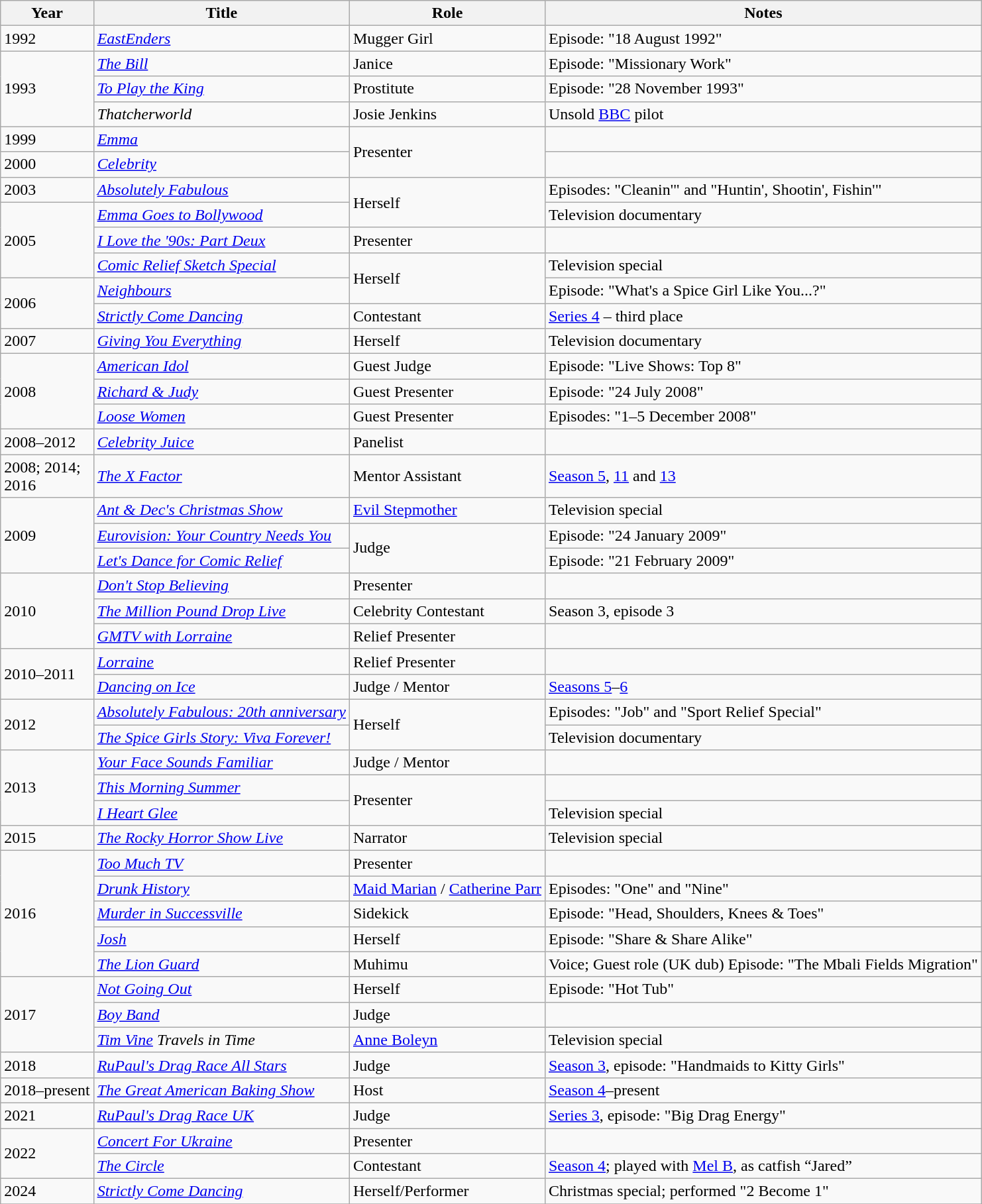<table class="wikitable sortable">
<tr>
<th>Year</th>
<th>Title</th>
<th>Role</th>
<th class="unsortable">Notes</th>
</tr>
<tr>
<td>1992</td>
<td><em><a href='#'>EastEnders</a></em></td>
<td>Mugger Girl</td>
<td>Episode: "18 August 1992"</td>
</tr>
<tr>
<td rowspan="3">1993</td>
<td><em><a href='#'>The Bill</a></em></td>
<td>Janice</td>
<td>Episode: "Missionary Work"</td>
</tr>
<tr>
<td><em><a href='#'>To Play the King</a></em></td>
<td>Prostitute</td>
<td>Episode: "28 November 1993"</td>
</tr>
<tr>
<td><em>Thatcherworld</em></td>
<td>Josie Jenkins</td>
<td>Unsold <a href='#'>BBC</a> pilot</td>
</tr>
<tr>
<td>1999</td>
<td><em><a href='#'>Emma</a></em></td>
<td rowspan="2">Presenter</td>
<td></td>
</tr>
<tr>
<td>2000</td>
<td><em><a href='#'>Celebrity</a></em></td>
<td></td>
</tr>
<tr>
<td>2003</td>
<td><em><a href='#'>Absolutely Fabulous</a></em></td>
<td rowspan="2">Herself</td>
<td>Episodes: "Cleanin'" and "Huntin', Shootin', Fishin'"</td>
</tr>
<tr>
<td rowspan="3">2005</td>
<td><em><a href='#'>Emma Goes to Bollywood</a></em></td>
<td>Television documentary</td>
</tr>
<tr>
<td><em><a href='#'>I Love the '90s: Part Deux</a></em></td>
<td>Presenter</td>
<td></td>
</tr>
<tr>
<td><em><a href='#'>Comic Relief Sketch Special</a></em></td>
<td rowspan="2">Herself</td>
<td>Television special</td>
</tr>
<tr>
<td rowspan="2">2006</td>
<td><em><a href='#'>Neighbours</a></em></td>
<td>Episode: "What's a Spice Girl Like You...?"</td>
</tr>
<tr>
<td><em><a href='#'>Strictly Come Dancing</a></em></td>
<td>Contestant</td>
<td><a href='#'>Series 4</a> – third place</td>
</tr>
<tr>
<td>2007</td>
<td><em><a href='#'>Giving You Everything</a></em></td>
<td>Herself</td>
<td>Television documentary</td>
</tr>
<tr>
<td rowspan="3">2008</td>
<td><em><a href='#'>American Idol</a></em></td>
<td>Guest Judge</td>
<td>Episode: "Live Shows: Top 8"</td>
</tr>
<tr>
<td><em><a href='#'>Richard & Judy</a></em></td>
<td>Guest Presenter</td>
<td>Episode: "24 July 2008"</td>
</tr>
<tr>
<td><em><a href='#'>Loose Women</a></em></td>
<td>Guest Presenter</td>
<td>Episodes: "1–5 December 2008"</td>
</tr>
<tr>
<td>2008–2012</td>
<td><em><a href='#'>Celebrity Juice</a></em></td>
<td>Panelist</td>
<td></td>
</tr>
<tr>
<td>2008; 2014;<br>2016</td>
<td><em><a href='#'>The X Factor</a></em></td>
<td>Mentor Assistant</td>
<td><a href='#'>Season 5</a>, <a href='#'>11</a> and <a href='#'>13</a></td>
</tr>
<tr>
<td rowspan="3">2009</td>
<td><em><a href='#'>Ant & Dec's Christmas Show</a></em></td>
<td><a href='#'>Evil Stepmother</a></td>
<td>Television special</td>
</tr>
<tr>
<td><em><a href='#'>Eurovision: Your Country Needs You</a></em></td>
<td rowspan="2">Judge</td>
<td>Episode: "24 January 2009"</td>
</tr>
<tr>
<td><em><a href='#'>Let's Dance for Comic Relief</a></em></td>
<td>Episode: "21 February 2009"</td>
</tr>
<tr>
<td rowspan="3">2010</td>
<td><em><a href='#'>Don't Stop Believing</a></em></td>
<td>Presenter</td>
<td></td>
</tr>
<tr>
<td><em><a href='#'>The Million Pound Drop Live</a></em></td>
<td>Celebrity Contestant</td>
<td>Season 3, episode 3</td>
</tr>
<tr>
<td><em><a href='#'>GMTV with Lorraine</a></em></td>
<td>Relief Presenter</td>
<td></td>
</tr>
<tr>
<td rowspan="2">2010–2011</td>
<td><em><a href='#'>Lorraine</a></em></td>
<td>Relief Presenter</td>
<td></td>
</tr>
<tr>
<td><em><a href='#'>Dancing on Ice</a></em></td>
<td>Judge / Mentor</td>
<td><a href='#'>Seasons 5</a>–<a href='#'>6</a></td>
</tr>
<tr>
<td rowspan="2">2012</td>
<td><em><a href='#'>Absolutely Fabulous: 20th anniversary</a></em></td>
<td rowspan="2">Herself</td>
<td>Episodes: "Job" and "Sport Relief Special"</td>
</tr>
<tr>
<td><em><a href='#'>The Spice Girls Story: Viva Forever!</a></em></td>
<td>Television documentary</td>
</tr>
<tr>
<td rowspan="3">2013</td>
<td><em><a href='#'>Your Face Sounds Familiar</a></em></td>
<td>Judge / Mentor</td>
<td></td>
</tr>
<tr>
<td><em><a href='#'>This Morning Summer</a></em></td>
<td rowspan="2">Presenter</td>
<td></td>
</tr>
<tr>
<td><em><a href='#'>I Heart Glee</a></em></td>
<td>Television special</td>
</tr>
<tr>
<td>2015</td>
<td><em><a href='#'>The Rocky Horror Show Live</a></em></td>
<td>Narrator</td>
<td>Television special</td>
</tr>
<tr>
<td rowspan="5">2016</td>
<td><em><a href='#'>Too Much TV</a></em></td>
<td>Presenter</td>
<td></td>
</tr>
<tr>
<td><em><a href='#'>Drunk History</a></em></td>
<td><a href='#'>Maid Marian</a> / <a href='#'>Catherine Parr</a></td>
<td>Episodes: "One" and "Nine"</td>
</tr>
<tr>
<td><em><a href='#'>Murder in Successville</a></em></td>
<td>Sidekick</td>
<td>Episode: "Head, Shoulders, Knees & Toes"</td>
</tr>
<tr>
<td><em><a href='#'>Josh</a></em></td>
<td>Herself</td>
<td>Episode: "Share & Share Alike"</td>
</tr>
<tr>
<td><em><a href='#'>The Lion Guard</a></em></td>
<td>Muhimu</td>
<td>Voice; Guest role (UK dub) Episode: "The Mbali Fields Migration"</td>
</tr>
<tr>
<td rowspan="3">2017</td>
<td><em><a href='#'>Not Going Out</a></em></td>
<td>Herself</td>
<td>Episode: "Hot Tub"</td>
</tr>
<tr>
<td><em><a href='#'>Boy Band</a></em></td>
<td>Judge</td>
<td></td>
</tr>
<tr>
<td><em><a href='#'>Tim Vine</a> Travels in Time</em></td>
<td><a href='#'>Anne Boleyn</a></td>
<td>Television special</td>
</tr>
<tr>
<td>2018</td>
<td><em><a href='#'>RuPaul's Drag Race All Stars</a></em></td>
<td>Judge</td>
<td><a href='#'>Season 3</a>, episode: "Handmaids to Kitty Girls"</td>
</tr>
<tr>
<td>2018–present</td>
<td><em><a href='#'>The Great American Baking Show</a></em></td>
<td>Host</td>
<td><a href='#'>Season 4</a>–present</td>
</tr>
<tr>
<td>2021</td>
<td><em><a href='#'>RuPaul's Drag Race UK</a></em></td>
<td>Judge</td>
<td><a href='#'>Series 3</a>, episode: "Big Drag Energy"</td>
</tr>
<tr>
<td rowspan="2">2022</td>
<td><em><a href='#'>Concert For Ukraine</a></em></td>
<td>Presenter</td>
<td></td>
</tr>
<tr>
<td><em><a href='#'>The Circle</a></em></td>
<td>Contestant</td>
<td><a href='#'>Season 4</a>; played with <a href='#'>Mel B</a>, as catfish “Jared”</td>
</tr>
<tr>
<td>2024</td>
<td><em><a href='#'>Strictly Come Dancing</a></em></td>
<td>Herself/Performer</td>
<td>Christmas special; performed "2 Become 1"</td>
</tr>
<tr>
</tr>
</table>
